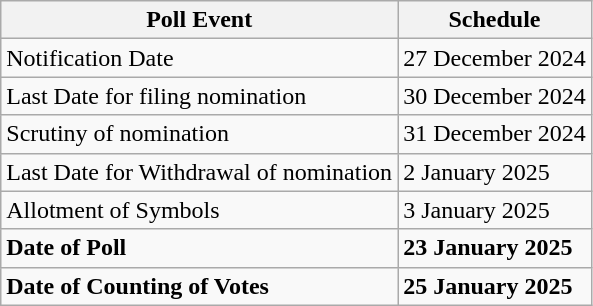<table class="wikitable">
<tr>
<th>Poll Event</th>
<th>Schedule</th>
</tr>
<tr>
<td>Notification Date</td>
<td>27 December 2024</td>
</tr>
<tr>
<td>Last Date for filing nomination</td>
<td>30 December 2024</td>
</tr>
<tr>
<td>Scrutiny of nomination</td>
<td>31 December 2024</td>
</tr>
<tr>
<td>Last Date for Withdrawal of nomination</td>
<td>2 January 2025</td>
</tr>
<tr>
<td>Allotment of Symbols</td>
<td>3 January 2025</td>
</tr>
<tr>
<td><strong>Date of Poll</strong></td>
<td><strong>23 January 2025</strong></td>
</tr>
<tr>
<td><strong>Date of Counting of Votes</strong></td>
<td><strong>25 January 2025</strong></td>
</tr>
</table>
